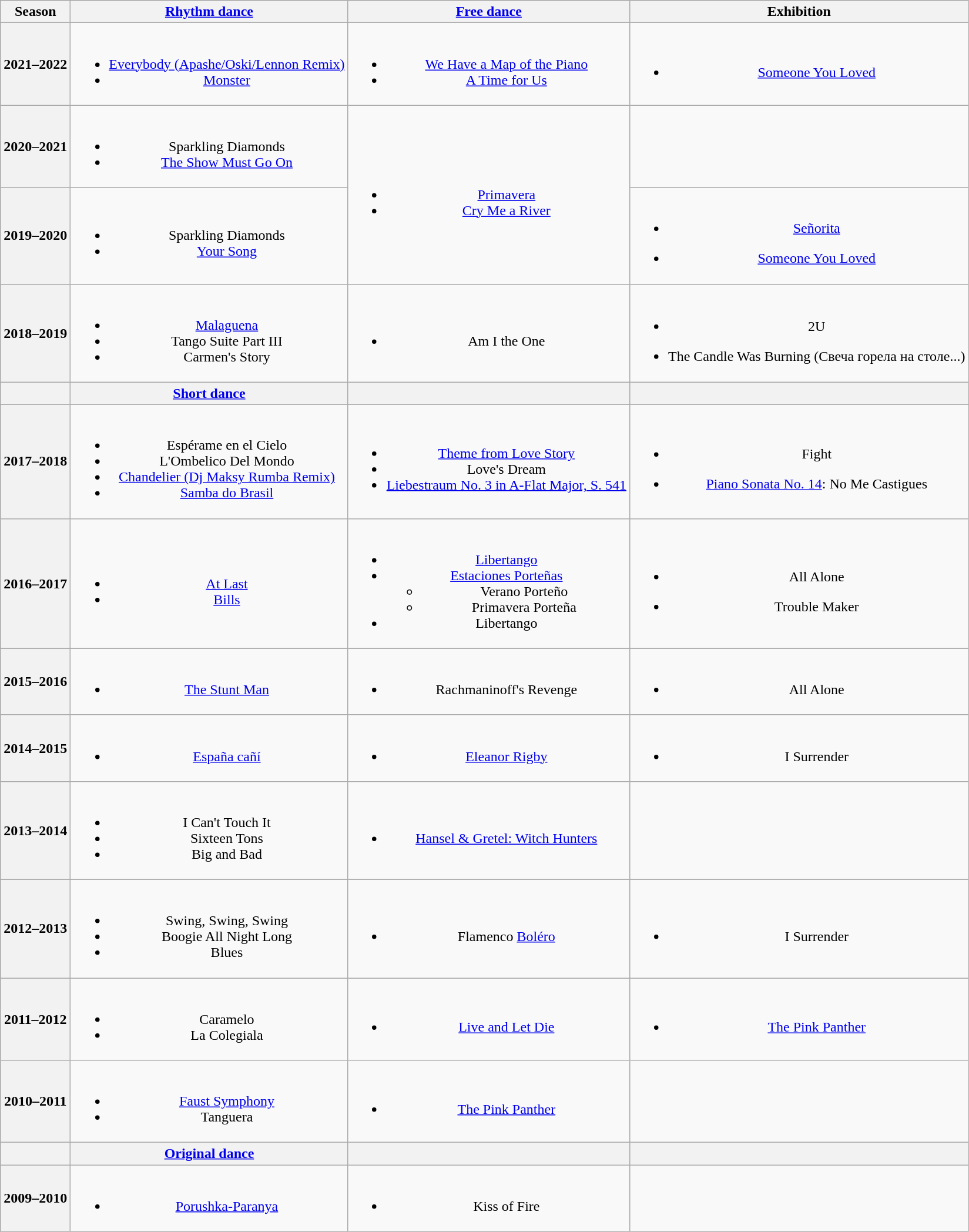<table class="wikitable" style="text-align:center">
<tr>
<th>Season</th>
<th><a href='#'>Rhythm dance</a></th>
<th><a href='#'>Free dance</a></th>
<th>Exhibition</th>
</tr>
<tr>
<th>2021–2022 <br> </th>
<td><br><ul><li> <a href='#'>Everybody (Apashe/Oski/Lennon Remix)</a> <br></li><li> <a href='#'>Monster</a> <br></li></ul></td>
<td><br><ul><li><a href='#'>We Have a Map of the Piano</a> <br></li><li><a href='#'>A Time for Us</a> <br> </li></ul></td>
<td><br><ul><li><a href='#'>Someone You Loved</a> <br></li></ul></td>
</tr>
<tr>
<th>2020–2021 <br> </th>
<td><br><ul><li> Sparkling Diamonds <br></li><li> <a href='#'>The Show Must Go On</a> <br></li></ul></td>
<td rowspan=2><br><ul><li><a href='#'>Primavera</a> <br></li><li><a href='#'>Cry Me a River</a> <br> </li></ul></td>
<td></td>
</tr>
<tr>
<th>2019–2020 <br></th>
<td><br><ul><li> Sparkling Diamonds <br></li><li> <a href='#'>Your Song</a> <br></li></ul></td>
<td><br><ul><li><a href='#'>Señorita</a> <br> </li></ul><ul><li><a href='#'>Someone You Loved</a><br></li></ul></td>
</tr>
<tr>
<th>2018–2019 <br></th>
<td><br><ul><li> <a href='#'>Malaguena</a> <br></li><li> Tango Suite Part III <br></li><li> Carmen's Story <br></li></ul></td>
<td><br><ul><li>Am I the One <br></li></ul></td>
<td><br><ul><li>2U <br></li></ul><ul><li>The Candle Was Burning (Свеча горела на столе...) <br> </li></ul></td>
</tr>
<tr>
<th></th>
<th><a href='#'>Short dance</a></th>
<th></th>
<th></th>
</tr>
<tr>
</tr>
<tr>
<th>2017–2018 <br></th>
<td><br><ul><li> Espérame en el Cielo <br></li><li> L'Ombelico Del Mondo <br></li><li> <a href='#'>Chandelier (Dj Maksy Rumba Remix)</a> <br></li><li> <a href='#'>Samba do Brasil</a> <br></li></ul></td>
<td><br><ul><li><a href='#'>Theme from Love Story</a></li><li>Love's Dream <br></li><li><a href='#'>Liebestraum No. 3 in A-Flat Major, S. 541</a> <br></li></ul></td>
<td><br><ul><li>Fight <br></li></ul><ul><li><a href='#'>Piano Sonata No. 14</a>: No Me Castigues</li></ul></td>
</tr>
<tr>
<th>2016–2017 <br></th>
<td><br><ul><li> <a href='#'>At Last</a></li><li> <a href='#'>Bills</a> <br></li></ul></td>
<td><br><ul><li><a href='#'>Libertango</a> <br></li><li><a href='#'>Estaciones Porteñas</a> <br><ul><li>Verano Porteño</li><li>Primavera Porteña</li></ul></li><li>Libertango <br></li></ul></td>
<td><br><ul><li>All Alone <br></li></ul><ul><li>Trouble Maker<br></li></ul></td>
</tr>
<tr>
<th>2015–2016 <br></th>
<td><br><ul><li><a href='#'>The Stunt Man</a> <br></li></ul></td>
<td><br><ul><li>Rachmaninoff's Revenge <br></li></ul></td>
<td><br><ul><li>All Alone <br></li></ul></td>
</tr>
<tr>
<th>2014–2015 <br> </th>
<td><br><ul><li> <a href='#'>España cañí</a> <br></li></ul></td>
<td><br><ul><li><a href='#'>Eleanor Rigby</a> <br></li></ul></td>
<td><br><ul><li>I Surrender <br></li></ul></td>
</tr>
<tr>
<th>2013–2014 <br> </th>
<td><br><ul><li> I Can't Touch It</li><li> Sixteen Tons</li><li> Big and Bad</li></ul></td>
<td><br><ul><li><a href='#'>Hansel & Gretel: Witch Hunters</a> <br></li></ul></td>
<td></td>
</tr>
<tr>
<th>2012–2013 <br> </th>
<td><br><ul><li>Swing, Swing, Swing</li><li>Boogie All Night Long</li><li>Blues</li></ul></td>
<td><br><ul><li>Flamenco <a href='#'>Boléro</a> <br></li></ul></td>
<td><br><ul><li>I Surrender <br></li></ul></td>
</tr>
<tr>
<th>2011–2012 <br> </th>
<td><br><ul><li>Caramelo</li><li>La Colegiala</li></ul></td>
<td><br><ul><li><a href='#'>Live and Let Die</a> <br></li></ul></td>
<td><br><ul><li><a href='#'>The Pink Panther</a> <br></li></ul></td>
</tr>
<tr>
<th>2010–2011 <br> </th>
<td><br><ul><li> <a href='#'>Faust Symphony</a> <br></li><li> Tanguera <br></li></ul></td>
<td><br><ul><li><a href='#'>The Pink Panther</a> <br></li></ul></td>
<td></td>
</tr>
<tr>
<th></th>
<th><a href='#'>Original dance</a></th>
<th></th>
<th></th>
</tr>
<tr>
<th>2009–2010</th>
<td><br><ul><li><a href='#'>Porushka-Paranya</a> <br></li></ul></td>
<td><br><ul><li>Kiss of Fire <br></li></ul></td>
<td></td>
</tr>
</table>
